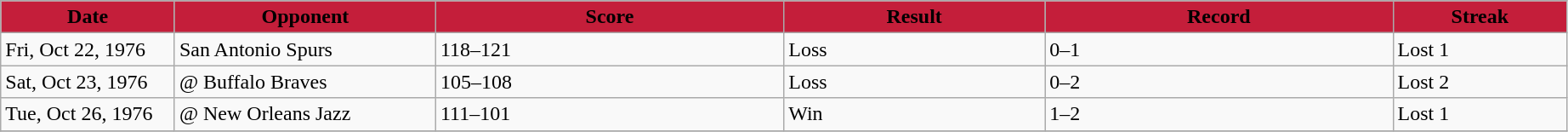<table class="wikitable sortable sortable">
<tr>
<th style="background:#C41E3A;" width="10%">Date</th>
<th style="background:#C41E3A;" width="15%">Opponent</th>
<th style="background:#C41E3A;" width="20%">Score</th>
<th style="background:#C41E3A;" width="15%">Result</th>
<th style="background:#C41E3A;" width="20%">Record</th>
<th style="background:#C41E3A;" width="10%">Streak</th>
</tr>
<tr>
<td>Fri, Oct 22, 1976</td>
<td>San Antonio Spurs</td>
<td>118–121</td>
<td>Loss</td>
<td>0–1</td>
<td>Lost 1</td>
</tr>
<tr>
<td>Sat, Oct 23, 1976</td>
<td>@ Buffalo Braves</td>
<td>105–108</td>
<td>Loss</td>
<td>0–2</td>
<td>Lost 2</td>
</tr>
<tr>
<td>Tue, Oct 26, 1976</td>
<td>@ New Orleans Jazz</td>
<td>111–101</td>
<td>Win</td>
<td>1–2</td>
<td>Lost 1</td>
</tr>
<tr>
</tr>
</table>
